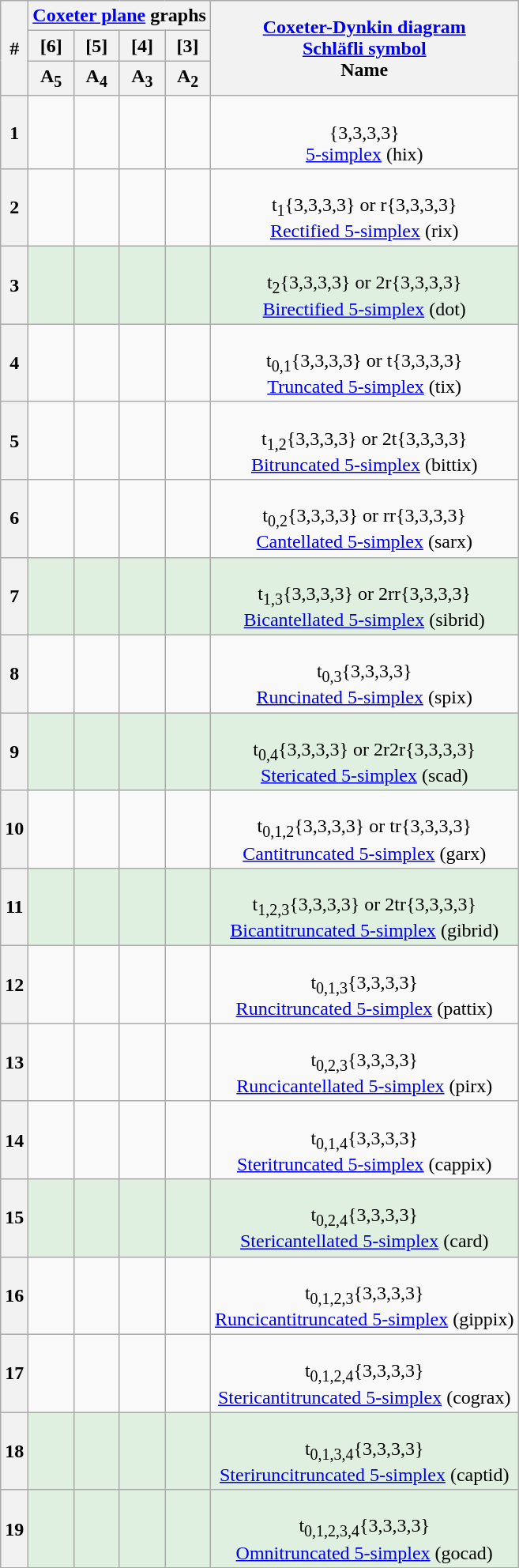<table class="wikitable">
<tr>
<th rowspan=3>#</th>
<th colspan=4><a href='#'>Coxeter plane</a> graphs</th>
<th rowspan=3><a href='#'>Coxeter-Dynkin diagram</a><br><a href='#'>Schläfli symbol</a><br>Name</th>
</tr>
<tr>
<th>[6]</th>
<th>[5]</th>
<th>[4]</th>
<th>[3]</th>
</tr>
<tr>
<th>A<sub>5</sub></th>
<th>A<sub>4</sub></th>
<th>A<sub>3</sub></th>
<th>A<sub>2</sub></th>
</tr>
<tr align=center>
<th>1</th>
<td></td>
<td></td>
<td></td>
<td></td>
<td><br>{3,3,3,3}<br><a href='#'>5-simplex</a> (hix)</td>
</tr>
<tr align=center>
<th>2</th>
<td></td>
<td></td>
<td></td>
<td></td>
<td><br>t<sub>1</sub>{3,3,3,3} or r{3,3,3,3}<br><a href='#'>Rectified 5-simplex</a> (rix)</td>
</tr>
<tr BGCOLOR="#e0f0e0" align=center>
<th>3</th>
<td></td>
<td></td>
<td></td>
<td></td>
<td><br>t<sub>2</sub>{3,3,3,3} or 2r{3,3,3,3}<br><a href='#'>Birectified 5-simplex</a> (dot)</td>
</tr>
<tr align=center>
<th>4</th>
<td></td>
<td></td>
<td></td>
<td></td>
<td><br>t<sub>0,1</sub>{3,3,3,3} or t{3,3,3,3}<br><a href='#'>Truncated 5-simplex</a> (tix)</td>
</tr>
<tr align=center>
<th>5</th>
<td></td>
<td></td>
<td></td>
<td></td>
<td><br>t<sub>1,2</sub>{3,3,3,3} or 2t{3,3,3,3}<br><a href='#'>Bitruncated 5-simplex</a> (bittix)</td>
</tr>
<tr align=center>
<th>6</th>
<td></td>
<td></td>
<td></td>
<td></td>
<td><br>t<sub>0,2</sub>{3,3,3,3} or rr{3,3,3,3}<br><a href='#'>Cantellated 5-simplex</a> (sarx)</td>
</tr>
<tr BGCOLOR="#e0f0e0" align=center>
<th>7</th>
<td></td>
<td></td>
<td></td>
<td></td>
<td><br>t<sub>1,3</sub>{3,3,3,3} or 2rr{3,3,3,3}<br><a href='#'>Bicantellated 5-simplex</a> (sibrid)</td>
</tr>
<tr align=center>
<th>8</th>
<td></td>
<td></td>
<td></td>
<td></td>
<td><br>t<sub>0,3</sub>{3,3,3,3}<br><a href='#'>Runcinated 5-simplex</a> (spix)</td>
</tr>
<tr BGCOLOR="#e0f0e0" align=center>
<th>9</th>
<td></td>
<td></td>
<td></td>
<td></td>
<td><br>t<sub>0,4</sub>{3,3,3,3} or 2r2r{3,3,3,3}<br><a href='#'>Stericated 5-simplex</a> (scad)</td>
</tr>
<tr align=center>
<th>10</th>
<td></td>
<td></td>
<td></td>
<td></td>
<td><br>t<sub>0,1,2</sub>{3,3,3,3} or tr{3,3,3,3}<br><a href='#'>Cantitruncated 5-simplex</a> (garx)</td>
</tr>
<tr BGCOLOR="#e0f0e0" align=center>
<th>11</th>
<td></td>
<td></td>
<td></td>
<td></td>
<td><br>t<sub>1,2,3</sub>{3,3,3,3} or 2tr{3,3,3,3}<br><a href='#'>Bicantitruncated 5-simplex</a> (gibrid)</td>
</tr>
<tr align=center>
<th>12</th>
<td></td>
<td></td>
<td></td>
<td></td>
<td><br>t<sub>0,1,3</sub>{3,3,3,3}<br><a href='#'>Runcitruncated 5-simplex</a> (pattix)</td>
</tr>
<tr align=center>
<th>13</th>
<td></td>
<td></td>
<td></td>
<td></td>
<td><br>t<sub>0,2,3</sub>{3,3,3,3}<br><a href='#'>Runcicantellated 5-simplex</a> (pirx)</td>
</tr>
<tr align=center>
<th>14</th>
<td></td>
<td></td>
<td></td>
<td></td>
<td><br>t<sub>0,1,4</sub>{3,3,3,3}<br><a href='#'>Steritruncated 5-simplex</a> (cappix)</td>
</tr>
<tr BGCOLOR="#e0f0e0" align=center>
<th>15</th>
<td></td>
<td></td>
<td></td>
<td></td>
<td><br>t<sub>0,2,4</sub>{3,3,3,3}<br><a href='#'>Stericantellated 5-simplex</a> (card)</td>
</tr>
<tr align=center>
<th>16</th>
<td></td>
<td></td>
<td></td>
<td></td>
<td><br>t<sub>0,1,2,3</sub>{3,3,3,3}<br><a href='#'>Runcicantitruncated 5-simplex</a> (gippix)</td>
</tr>
<tr align=center>
<th>17</th>
<td></td>
<td></td>
<td></td>
<td></td>
<td><br>t<sub>0,1,2,4</sub>{3,3,3,3}<br><a href='#'>Stericantitruncated 5-simplex</a> (cograx)</td>
</tr>
<tr BGCOLOR="#e0f0e0" align=center>
<th>18</th>
<td></td>
<td></td>
<td></td>
<td></td>
<td><br>t<sub>0,1,3,4</sub>{3,3,3,3}<br><a href='#'>Steriruncitruncated 5-simplex</a> (captid)</td>
</tr>
<tr BGCOLOR="#e0f0e0" align=center>
<th>19</th>
<td></td>
<td></td>
<td></td>
<td></td>
<td><br>t<sub>0,1,2,3,4</sub>{3,3,3,3}<br><a href='#'>Omnitruncated 5-simplex</a> (gocad)</td>
</tr>
</table>
